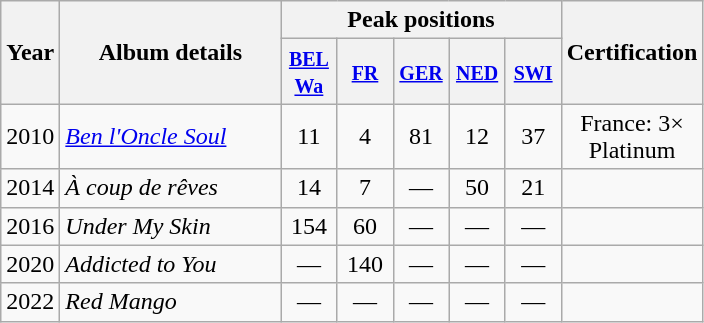<table class="wikitable">
<tr>
<th align="center" rowspan="2" width="10">Year</th>
<th align="center" rowspan="2" width="140">Album details</th>
<th align="center" colspan="5">Peak positions</th>
<th align="center" rowspan="2" width="40">Certification</th>
</tr>
<tr>
<th width="30"><small><a href='#'>BEL <br>Wa</a></small><br></th>
<th width="30"><small><a href='#'>FR</a></small><br></th>
<th width="30"><small><a href='#'>GER</a></small></th>
<th width="30"><small><a href='#'>NED</a></small><br></th>
<th width="30"><small><a href='#'>SWI</a></small><br></th>
</tr>
<tr>
<td>2010</td>
<td><em><a href='#'>Ben l'Oncle Soul</a></em></td>
<td align="center">11</td>
<td align="center">4</td>
<td align="center">81</td>
<td align="center">12</td>
<td align="center">37</td>
<td align="center">France: 3× Platinum</td>
</tr>
<tr>
<td>2014</td>
<td><em>À coup de rêves</em></td>
<td align="center">14</td>
<td align="center">7</td>
<td align="center">—</td>
<td align="center">50</td>
<td align="center">21</td>
<td align="center"></td>
</tr>
<tr>
<td>2016</td>
<td><em>Under My Skin</em></td>
<td align="center">154</td>
<td align="center">60<br></td>
<td align="center">—</td>
<td align="center">—</td>
<td align="center">—</td>
<td align="center"></td>
</tr>
<tr>
<td>2020</td>
<td><em>Addicted to You</em></td>
<td align="center">—</td>
<td align="center">140<br></td>
<td align="center">—</td>
<td align="center">—</td>
<td align="center">—</td>
<td align="center"></td>
</tr>
<tr>
<td>2022</td>
<td><em>Red Mango</em></td>
<td align="center">—</td>
<td align="center">—</td>
<td align="center">—</td>
<td align="center">—</td>
<td align="center">—</td>
<td align="center"></td>
</tr>
</table>
